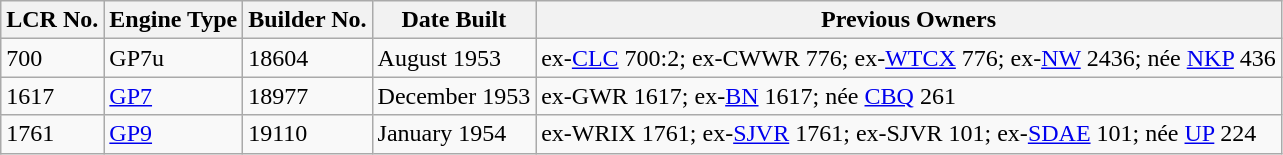<table class="wikitable">
<tr>
<th>LCR No.</th>
<th>Engine Type</th>
<th>Builder No.</th>
<th>Date Built</th>
<th>Previous Owners</th>
</tr>
<tr>
<td>700</td>
<td>GP7u</td>
<td>18604</td>
<td>August 1953</td>
<td>ex-<a href='#'>CLC</a> 700:2; ex-CWWR 776; ex-<a href='#'>WTCX</a> 776; ex-<a href='#'>NW</a> 2436; née <a href='#'>NKP</a> 436</td>
</tr>
<tr>
<td>1617</td>
<td><a href='#'>GP7</a></td>
<td>18977</td>
<td>December 1953</td>
<td>ex-GWR 1617; ex-<a href='#'>BN</a> 1617; née <a href='#'>CBQ</a> 261</td>
</tr>
<tr>
<td>1761</td>
<td><a href='#'>GP9</a></td>
<td>19110</td>
<td>January 1954</td>
<td>ex-WRIX 1761; ex-<a href='#'>SJVR</a> 1761; ex-SJVR 101; ex-<a href='#'>SDAE</a> 101; née <a href='#'>UP</a> 224</td>
</tr>
</table>
